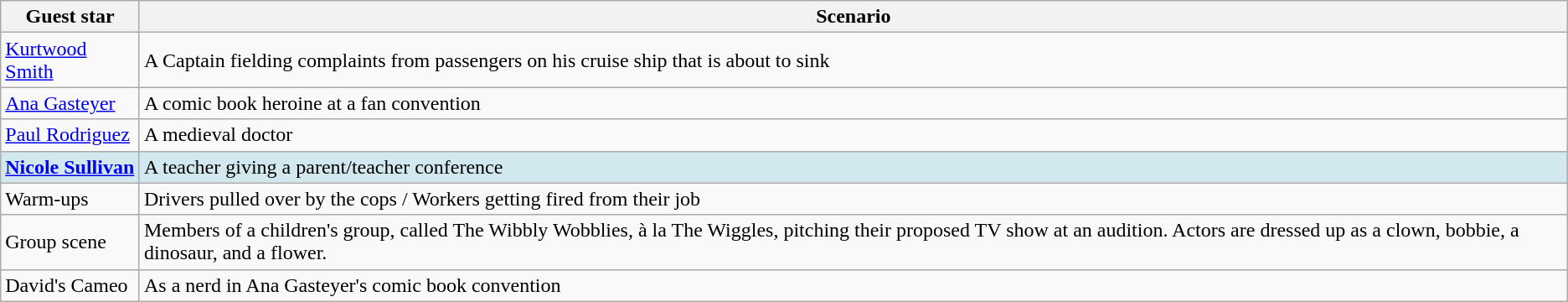<table class="wikitable">
<tr>
<th>Guest star</th>
<th>Scenario</th>
</tr>
<tr>
<td><a href='#'>Kurtwood Smith</a></td>
<td>A Captain fielding complaints from passengers on his cruise ship that is about to sink</td>
</tr>
<tr>
<td><a href='#'>Ana Gasteyer</a></td>
<td>A comic book heroine at a fan convention</td>
</tr>
<tr>
<td><a href='#'>Paul Rodriguez</a></td>
<td>A medieval doctor</td>
</tr>
<tr style="background:#D1E8EF;">
<td><strong><a href='#'>Nicole Sullivan</a></strong></td>
<td>A teacher giving a parent/teacher conference</td>
</tr>
<tr>
<td>Warm-ups</td>
<td>Drivers pulled over by the cops / Workers getting fired from their job</td>
</tr>
<tr>
<td>Group scene</td>
<td>Members of a children's group, called The Wibbly Wobblies, à la The Wiggles, pitching their proposed TV show at an audition. Actors are dressed up as a clown, bobbie, a dinosaur, and a flower.</td>
</tr>
<tr style="background:#D1ENEF;">
<td>David's Cameo</td>
<td>As a nerd in Ana Gasteyer's comic book convention</td>
</tr>
</table>
